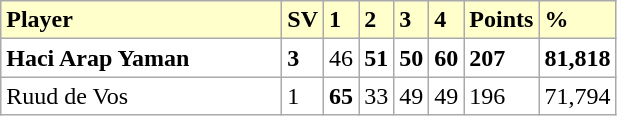<table class="wikitable">
<tr bgcolor="#ffffcc">
<td width=180><strong>Player</strong></td>
<td><strong>SV</strong></td>
<td><strong>1</strong></td>
<td><strong>2</strong></td>
<td><strong>3</strong></td>
<td><strong>4</strong></td>
<td><strong>Points</strong></td>
<td><strong>%</strong></td>
</tr>
<tr bgcolor="FFFFFF">
<td> <strong>Haci Arap Yaman</strong></td>
<td><strong>3</strong></td>
<td>46</td>
<td><strong>51</strong></td>
<td><strong>50</strong></td>
<td><strong>60</strong></td>
<td><strong>207</strong></td>
<td><strong>81,818</strong></td>
</tr>
<tr bgcolor="FFFFFF">
<td> Ruud de Vos</td>
<td>1</td>
<td><strong>65</strong></td>
<td>33</td>
<td>49</td>
<td>49</td>
<td>196</td>
<td>71,794</td>
</tr>
</table>
